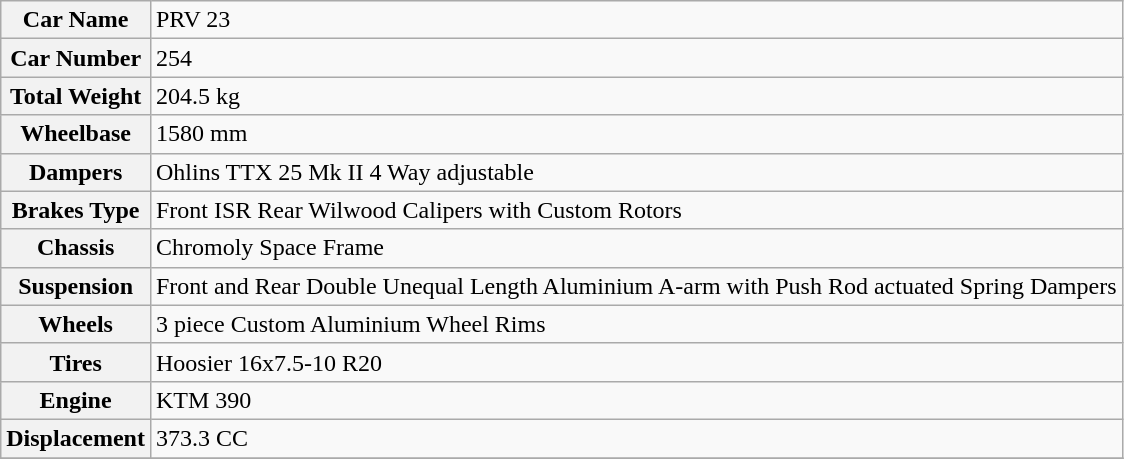<table class="wikitable">
<tr style="vertical-align: top">
<th>Car Name</th>
<td>PRV 23</td>
</tr>
<tr style="vertical-align: top">
<th>Car Number</th>
<td>254</td>
</tr>
<tr style="vertical-align: top">
<th>Total Weight</th>
<td>204.5 kg</td>
</tr>
<tr style="vertical-align: top">
<th>Wheelbase</th>
<td>1580 mm</td>
</tr>
<tr style="vertical-align: top">
<th>Dampers</th>
<td>Ohlins TTX 25 Mk II 4 Way adjustable</td>
</tr>
<tr style="vertical-align: top">
<th>Brakes Type</th>
<td>Front ISR Rear Wilwood Calipers with Custom Rotors</td>
</tr>
<tr style="vertical-align: top">
<th>Chassis</th>
<td>Chromoly Space Frame</td>
</tr>
<tr style="vertical-align: top">
<th>Suspension</th>
<td>Front and Rear Double Unequal Length Aluminium A-arm with Push Rod actuated Spring Dampers</td>
</tr>
<tr style="vertical-align: top">
<th>Wheels</th>
<td>3 piece Custom Aluminium Wheel Rims</td>
</tr>
<tr style="vertical-align: top">
<th>Tires</th>
<td>Hoosier 16x7.5-10 R20</td>
</tr>
<tr style="vertical-align: top">
<th>Engine</th>
<td>KTM 390</td>
</tr>
<tr>
<th>Displacement</th>
<td>373.3 CC</td>
</tr>
<tr>
</tr>
</table>
